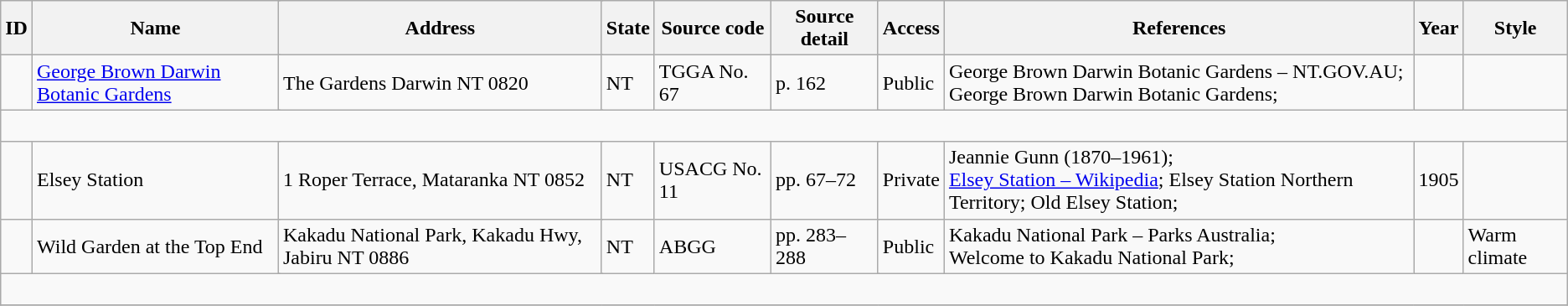<table class="wikitable">
<tr>
<th colspan="1">ID</th>
<th colspan="2">Name</th>
<th colspan="3">Address</th>
<th colspan="1">State</th>
<th colspan="1">Source code</th>
<th colspan="2">Source detail</th>
<th colspan="1">Access</th>
<th colspan="5">References</th>
<th colspan="1">Year</th>
<th colspan="2">Style</th>
</tr>
<tr>
<td colspan="1"><br></td>
<td colspan="2"><a href='#'>George Brown Darwin Botanic Gardens</a></td>
<td colspan="3">The Gardens Darwin NT 0820</td>
<td colspan="1">NT</td>
<td colspan="1">TGGA No. 67</td>
<td colspan="2">p. 162</td>
<td colspan="1">Public</td>
<td colspan="5">George Brown Darwin Botanic Gardens – NT.GOV.AU;<br>George Brown Darwin Botanic Gardens;</td>
<td colspan="1"></td>
<td colspan="2"></td>
</tr>
<tr>
<td colspan="19"><br></td>
</tr>
<tr>
<td colspan="1"><br></td>
<td colspan="2">Elsey Station</td>
<td colspan="3">1 Roper Terrace, Mataranka NT 0852</td>
<td colspan="1">NT</td>
<td colspan="1">USACG No. 11</td>
<td colspan="2">pp. 67–72</td>
<td colspan="1">Private</td>
<td colspan="5">Jeannie Gunn (1870–1961);<br><a href='#'>Elsey Station – Wikipedia</a>; 
Elsey Station Northern Territory; 
Old Elsey Station;  </td>
<td colspan="1">1905</td>
<td colspan="2"></td>
</tr>
<tr>
<td colspan="1"><br></td>
<td colspan="2">Wild Garden at the Top End</td>
<td colspan="3">Kakadu National Park, Kakadu Hwy, Jabiru NT 0886</td>
<td colspan="1">NT</td>
<td colspan="1">ABGG</td>
<td colspan="2">pp. 283–288</td>
<td colspan="1">Public</td>
<td colspan="5">Kakadu National Park – Parks Australia;<br>Welcome to Kakadu National Park;</td>
<td colspan="1"></td>
<td colspan="2">Warm climate</td>
</tr>
<tr>
<td colspan="19"><br></td>
</tr>
<tr>
</tr>
</table>
